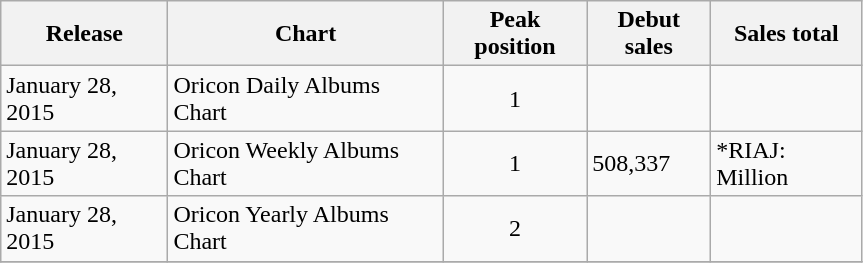<table class="wikitable" width="575px">
<tr>
<th align="left">Release</th>
<th align="left">Chart</th>
<th align="left">Peak position</th>
<th align="left">Debut sales</th>
<th align="left">Sales total</th>
</tr>
<tr>
<td align="left">January 28, 2015</td>
<td align="left">Oricon Daily Albums Chart</td>
<td align="center">1</td>
<td align="left"></td>
<td align="left"></td>
</tr>
<tr>
<td align="left">January 28, 2015</td>
<td align="left">Oricon Weekly Albums Chart</td>
<td align="center">1</td>
<td align="left">508,337</td>
<td align="left">*RIAJ: Million</td>
</tr>
<tr>
<td align="left">January 28, 2015</td>
<td align="left">Oricon Yearly Albums Chart</td>
<td align="center">2</td>
<td align="left"></td>
<td align="left"></td>
</tr>
<tr>
</tr>
</table>
